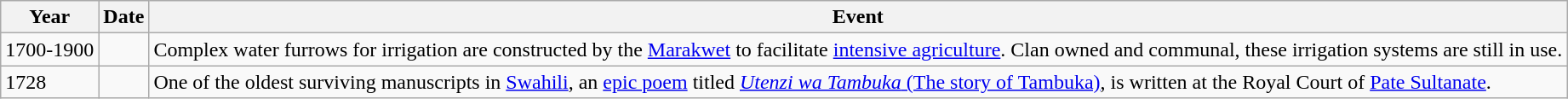<table class="wikitable">
<tr>
<th>Year</th>
<th>Date</th>
<th>Event</th>
</tr>
<tr>
<td>1700-1900</td>
<td></td>
<td>Complex water furrows for irrigation are constructed by the <a href='#'>Marakwet</a> to facilitate <a href='#'>intensive agriculture</a>. Clan owned and communal, these irrigation systems are still in use.</td>
</tr>
<tr>
<td>1728</td>
<td></td>
<td>One of the oldest surviving manuscripts in <a href='#'>Swahili</a>, an <a href='#'>epic poem</a> titled <a href='#'><em>Utenzi wa Tambuka</em> (The story of Tambuka)</a>, is written at the Royal Court of <a href='#'>Pate Sultanate</a>.</td>
</tr>
</table>
